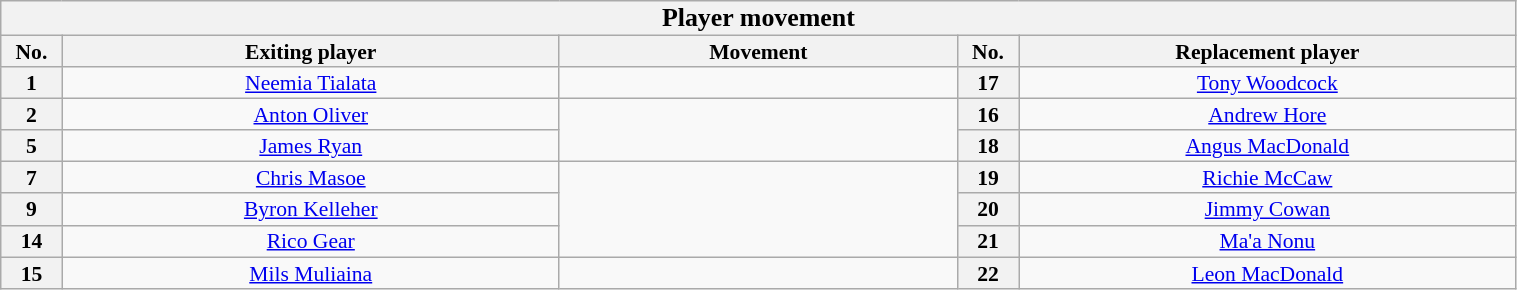<table class="wikitable"  style="width:80%; text-align:center; line-height:100%; font-size:90%; float:left;">
<tr>
<th colspan=5 style=" font-size: 120%;">Player movement</th>
</tr>
<tr>
<th>No.</th>
<th>Exiting player</th>
<th>Movement</th>
<th>No.</th>
<th>Replacement player</th>
</tr>
<tr>
<th width=2%>1</th>
<td width=20%><a href='#'>Neemia Tialata</a></td>
<td width=16%> </td>
<th width=2%>17</th>
<td width=20%><a href='#'>Tony Woodcock</a></td>
</tr>
<tr>
<th>2</th>
<td><a href='#'>Anton Oliver</a></td>
<td rowspan=2> </td>
<th>16</th>
<td><a href='#'>Andrew Hore</a></td>
</tr>
<tr>
<th>5</th>
<td><a href='#'>James Ryan</a></td>
<th>18</th>
<td><a href='#'>Angus MacDonald</a></td>
</tr>
<tr>
<th>7</th>
<td><a href='#'>Chris Masoe</a></td>
<td rowspan=3> </td>
<th>19</th>
<td><a href='#'>Richie McCaw</a></td>
</tr>
<tr>
<th>9</th>
<td><a href='#'>Byron Kelleher</a></td>
<th>20</th>
<td><a href='#'>Jimmy Cowan</a></td>
</tr>
<tr>
<th>14</th>
<td><a href='#'>Rico Gear</a></td>
<th>21</th>
<td><a href='#'>Ma'a Nonu</a></td>
</tr>
<tr>
<th>15</th>
<td><a href='#'>Mils Muliaina</a></td>
<td> </td>
<th>22</th>
<td><a href='#'>Leon MacDonald</a></td>
</tr>
</table>
